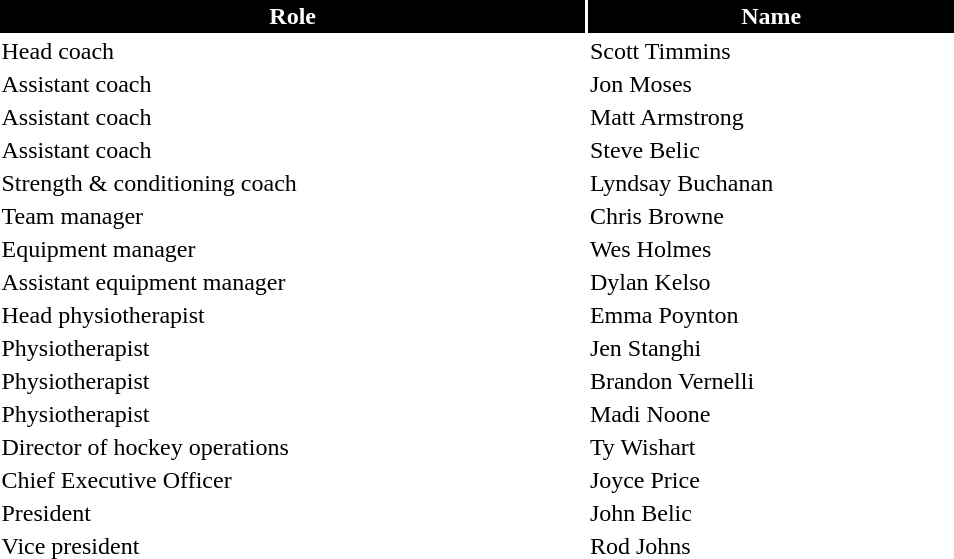<table class="toccolours" style="width:40em">
<tr>
</tr>
<tr>
<th style="background:#000000;color:white;border:#000000 1px solid">Role</th>
<th style="background:#000000;color:white;border:#000000 1px solid">Name</th>
</tr>
<tr>
<td>Head coach</td>
<td> Scott Timmins</td>
</tr>
<tr>
<td>Assistant coach</td>
<td> Jon Moses</td>
</tr>
<tr>
<td>Assistant coach</td>
<td> Matt Armstrong</td>
</tr>
<tr>
<td>Assistant coach</td>
<td> Steve Belic</td>
</tr>
<tr>
<td>Strength & conditioning coach</td>
<td> Lyndsay Buchanan</td>
</tr>
<tr>
<td>Team manager</td>
<td> Chris Browne</td>
</tr>
<tr>
<td>Equipment manager</td>
<td> Wes Holmes</td>
</tr>
<tr>
<td>Assistant equipment manager</td>
<td> Dylan Kelso</td>
</tr>
<tr>
<td>Head physiotherapist</td>
<td> Emma Poynton</td>
</tr>
<tr>
<td>Physiotherapist</td>
<td> Jen Stanghi</td>
</tr>
<tr>
<td>Physiotherapist</td>
<td> Brandon Vernelli</td>
</tr>
<tr>
<td>Physiotherapist</td>
<td> Madi Noone</td>
</tr>
<tr>
<td>Director of hockey operations</td>
<td> Ty Wishart</td>
</tr>
<tr>
<td>Chief Executive Officer</td>
<td> Joyce Price</td>
</tr>
<tr>
<td>President</td>
<td> John Belic</td>
</tr>
<tr>
<td>Vice president</td>
<td> Rod Johns</td>
</tr>
<tr>
</tr>
</table>
